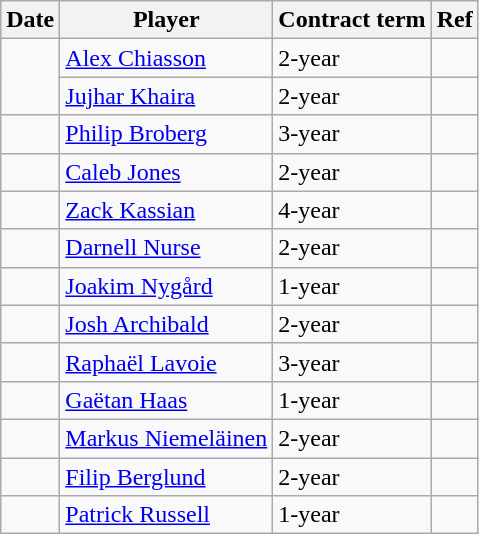<table class="wikitable">
<tr>
<th>Date</th>
<th>Player</th>
<th>Contract term</th>
<th>Ref</th>
</tr>
<tr>
<td rowspan=2></td>
<td><a href='#'>Alex Chiasson</a></td>
<td>2-year</td>
<td></td>
</tr>
<tr>
<td><a href='#'>Jujhar Khaira</a></td>
<td>2-year</td>
<td></td>
</tr>
<tr>
<td></td>
<td><a href='#'>Philip Broberg</a></td>
<td>3-year</td>
<td></td>
</tr>
<tr>
<td></td>
<td><a href='#'>Caleb Jones</a></td>
<td>2-year</td>
<td></td>
</tr>
<tr>
<td></td>
<td><a href='#'>Zack Kassian</a></td>
<td>4-year</td>
<td></td>
</tr>
<tr>
<td></td>
<td><a href='#'>Darnell Nurse</a></td>
<td>2-year</td>
<td></td>
</tr>
<tr>
<td></td>
<td><a href='#'>Joakim Nygård</a></td>
<td>1-year</td>
<td></td>
</tr>
<tr>
<td></td>
<td><a href='#'>Josh Archibald</a></td>
<td>2-year</td>
<td></td>
</tr>
<tr>
<td></td>
<td><a href='#'>Raphaël Lavoie</a></td>
<td>3-year</td>
<td></td>
</tr>
<tr>
<td></td>
<td><a href='#'>Gaëtan Haas</a></td>
<td>1-year</td>
<td></td>
</tr>
<tr>
<td></td>
<td><a href='#'>Markus Niemeläinen</a></td>
<td>2-year</td>
<td></td>
</tr>
<tr>
<td></td>
<td><a href='#'>Filip Berglund</a></td>
<td>2-year</td>
<td></td>
</tr>
<tr>
<td></td>
<td><a href='#'>Patrick Russell</a></td>
<td>1-year</td>
<td></td>
</tr>
</table>
